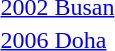<table>
<tr>
<td><a href='#'>2002 Busan</a></td>
<td></td>
<td></td>
<td></td>
</tr>
<tr>
<td><a href='#'>2006 Doha</a></td>
<td></td>
<td></td>
<td></td>
</tr>
</table>
